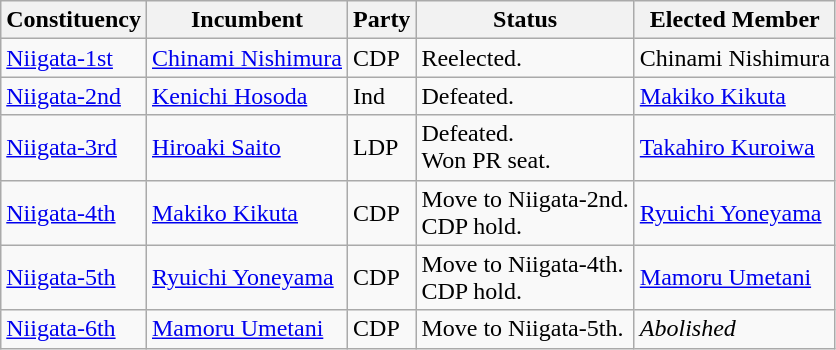<table class="wikitable">
<tr>
<th>Constituency</th>
<th>Incumbent</th>
<th>Party</th>
<th>Status</th>
<th>Elected Member</th>
</tr>
<tr>
<td><a href='#'>Niigata-1st</a></td>
<td><a href='#'>Chinami Nishimura</a></td>
<td>CDP</td>
<td>Reelected.</td>
<td>Chinami Nishimura</td>
</tr>
<tr>
<td><a href='#'>Niigata-2nd</a></td>
<td><a href='#'>Kenichi Hosoda</a></td>
<td>Ind</td>
<td>Defeated.</td>
<td><a href='#'>Makiko Kikuta</a></td>
</tr>
<tr>
<td><a href='#'>Niigata-3rd</a></td>
<td><a href='#'>Hiroaki Saito</a></td>
<td>LDP</td>
<td>Defeated.<br>Won PR seat.</td>
<td><a href='#'>Takahiro Kuroiwa</a></td>
</tr>
<tr>
<td><a href='#'>Niigata-4th</a></td>
<td><a href='#'>Makiko Kikuta</a></td>
<td>CDP</td>
<td>Move to Niigata-2nd.<br>CDP hold.</td>
<td><a href='#'>Ryuichi Yoneyama</a></td>
</tr>
<tr>
<td><a href='#'>Niigata-5th</a></td>
<td><a href='#'>Ryuichi Yoneyama</a></td>
<td>CDP</td>
<td>Move to Niigata-4th.<br>CDP hold.</td>
<td><a href='#'>Mamoru Umetani</a></td>
</tr>
<tr>
<td><a href='#'>Niigata-6th</a></td>
<td><a href='#'>Mamoru Umetani</a></td>
<td>CDP</td>
<td>Move to Niigata-5th.</td>
<td><em>Abolished</em></td>
</tr>
</table>
